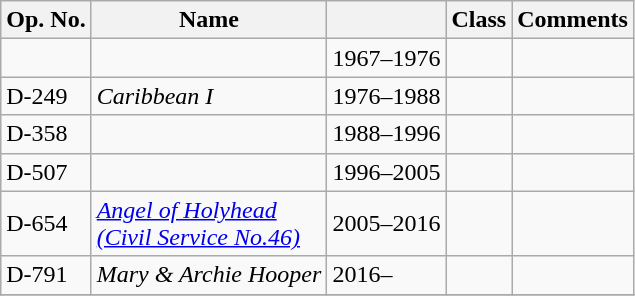<table class="wikitable">
<tr>
<th>Op. No.</th>
<th>Name</th>
<th></th>
<th>Class</th>
<th>Comments</th>
</tr>
<tr>
<td></td>
<td></td>
<td>1967–1976</td>
<td></td>
<td></td>
</tr>
<tr>
<td>D-249</td>
<td><em>Caribbean I</em></td>
<td>1976–1988</td>
<td></td>
<td></td>
</tr>
<tr>
<td>D-358</td>
<td></td>
<td>1988–1996</td>
<td></td>
<td></td>
</tr>
<tr>
<td>D-507</td>
<td></td>
<td>1996–2005</td>
<td></td>
<td></td>
</tr>
<tr>
<td>D-654</td>
<td><a href='#'><em>Angel of Holyhead<br>(Civil Service No.46)</em></a></td>
<td>2005–2016</td>
<td></td>
<td></td>
</tr>
<tr>
<td>D-791</td>
<td><em>Mary & Archie Hooper</em></td>
<td>2016–</td>
<td></td>
<td></td>
</tr>
<tr>
</tr>
</table>
